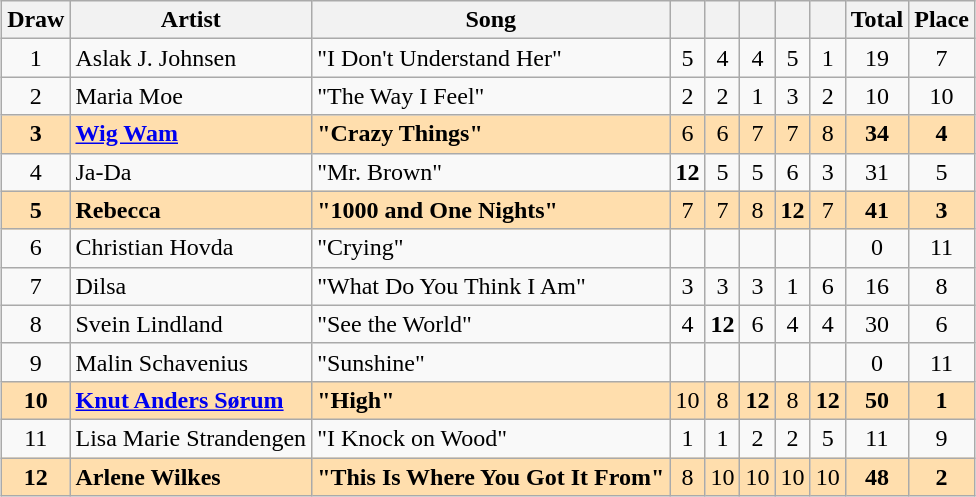<table class="sortable wikitable" style="margin: 1em auto 1em auto; text-align:center">
<tr>
<th>Draw</th>
<th>Artist</th>
<th>Song</th>
<th></th>
<th></th>
<th></th>
<th></th>
<th></th>
<th>Total</th>
<th>Place</th>
</tr>
<tr>
<td>1</td>
<td align="left">Aslak J. Johnsen</td>
<td align="left">"I Don't Understand Her"</td>
<td>5</td>
<td>4</td>
<td>4</td>
<td>5</td>
<td>1</td>
<td>19</td>
<td>7</td>
</tr>
<tr>
<td>2</td>
<td align="left">Maria Moe</td>
<td align="left">"The Way I Feel"</td>
<td>2</td>
<td>2</td>
<td>1</td>
<td>3</td>
<td>2</td>
<td>10</td>
<td>10</td>
</tr>
<tr style="background:navajowhite;">
<td><strong>3</strong></td>
<td align="left"><a href='#'><strong>Wig Wam</strong></a></td>
<td align="left"><strong>"Crazy Things"</strong></td>
<td>6</td>
<td>6</td>
<td>7</td>
<td>7</td>
<td>8</td>
<td><strong>34</strong></td>
<td><strong>4</strong></td>
</tr>
<tr>
<td>4</td>
<td align="left">Ja-Da</td>
<td align="left">"Mr. Brown"</td>
<td><strong>12</strong></td>
<td>5</td>
<td>5</td>
<td>6</td>
<td>3</td>
<td>31</td>
<td>5</td>
</tr>
<tr style="background:navajowhite;">
<td><strong>5</strong></td>
<td align="left"><strong>Rebecca</strong></td>
<td align="left"><strong>"1000 and One Nights"</strong></td>
<td>7</td>
<td>7</td>
<td>8</td>
<td><strong>12</strong></td>
<td>7</td>
<td><strong>41</strong></td>
<td><strong>3</strong></td>
</tr>
<tr>
<td>6</td>
<td align="left">Christian Hovda</td>
<td align="left">"Crying"</td>
<td></td>
<td></td>
<td></td>
<td></td>
<td></td>
<td>0</td>
<td>11</td>
</tr>
<tr>
<td>7</td>
<td align="left">Dilsa</td>
<td align="left">"What Do You Think I Am"</td>
<td>3</td>
<td>3</td>
<td>3</td>
<td>1</td>
<td>6</td>
<td>16</td>
<td>8</td>
</tr>
<tr>
<td>8</td>
<td align="left">Svein Lindland</td>
<td align="left">"See the World"</td>
<td>4</td>
<td><strong>12</strong></td>
<td>6</td>
<td>4</td>
<td>4</td>
<td>30</td>
<td>6</td>
</tr>
<tr>
<td>9</td>
<td align="left">Malin Schavenius</td>
<td align="left">"Sunshine"</td>
<td></td>
<td></td>
<td></td>
<td></td>
<td></td>
<td>0</td>
<td>11</td>
</tr>
<tr style="background:navajowhite;">
<td><strong>10</strong></td>
<td align="left"><a href='#'><strong>Knut Anders Sørum</strong></a></td>
<td align="left"><strong>"High"</strong></td>
<td>10</td>
<td>8</td>
<td><strong>12</strong></td>
<td>8</td>
<td><strong>12</strong></td>
<td><strong>50</strong></td>
<td><strong>1</strong></td>
</tr>
<tr>
<td>11</td>
<td align="left">Lisa Marie Strandengen</td>
<td align="left">"I Knock on Wood"</td>
<td>1</td>
<td>1</td>
<td>2</td>
<td>2</td>
<td>5</td>
<td>11</td>
<td>9</td>
</tr>
<tr style="background:navajowhite;">
<td><strong>12</strong></td>
<td align="left"><strong>Arlene Wilkes</strong></td>
<td align="left"><strong>"This Is Where You Got It From"</strong></td>
<td>8</td>
<td>10</td>
<td>10</td>
<td>10</td>
<td>10</td>
<td><strong>48</strong></td>
<td><strong>2</strong></td>
</tr>
</table>
